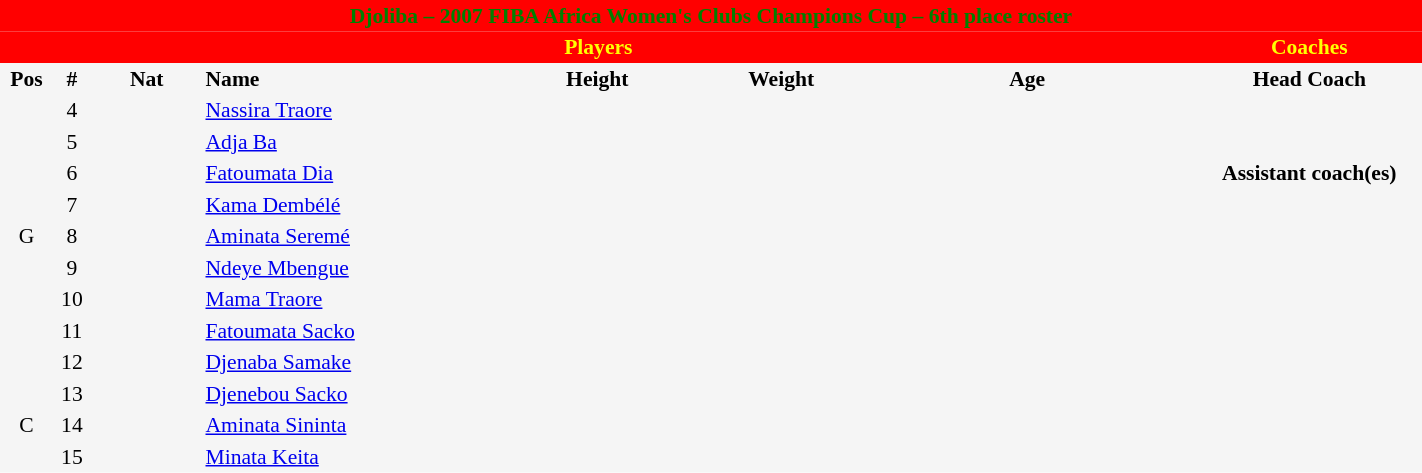<table border=0 cellpadding=2 cellspacing=0  |- bgcolor=#f5f5f5 style="text-align:center; font-size:90%;" width=75%>
<tr>
<td colspan="8" style="background: red; color: green"><strong>Djoliba – 2007 FIBA Africa Women's Clubs Champions Cup – 6th place roster</strong></td>
</tr>
<tr>
<td colspan="7" style="background: red; color: yellow"><strong>Players</strong></td>
<td style="background: red; color: yellow"><strong>Coaches</strong></td>
</tr>
<tr style="background=#f5f5f5; color: black">
<th width=5px>Pos</th>
<th width=5px>#</th>
<th width=50px>Nat</th>
<th width=135px align=left>Name</th>
<th width=100px>Height</th>
<th width=70px>Weight</th>
<th width=160px>Age</th>
<th width=105px>Head Coach</th>
</tr>
<tr>
<td></td>
<td>4</td>
<td></td>
<td align=left><a href='#'>Nassira Traore</a></td>
<td></td>
<td></td>
<td><span></span></td>
<td> <a href='#'></a></td>
</tr>
<tr>
<td></td>
<td>5</td>
<td></td>
<td align=left><a href='#'>Adja Ba</a></td>
<td></td>
<td></td>
<td><span></span></td>
</tr>
<tr>
<td></td>
<td>6</td>
<td></td>
<td align=left><a href='#'>Fatoumata Dia</a></td>
<td></td>
<td></td>
<td><span></span></td>
<td><strong>Assistant coach(es)</strong></td>
</tr>
<tr>
<td></td>
<td>7</td>
<td></td>
<td align=left><a href='#'>Kama Dembélé</a></td>
<td></td>
<td></td>
<td><span></span></td>
<td></td>
</tr>
<tr>
<td>G</td>
<td>8</td>
<td></td>
<td align=left><a href='#'>Aminata Seremé</a></td>
<td><span></span></td>
<td></td>
<td><span></span></td>
<td></td>
</tr>
<tr>
<td></td>
<td>9</td>
<td></td>
<td align=left><a href='#'>Ndeye Mbengue</a></td>
<td></td>
<td></td>
<td><span></span></td>
</tr>
<tr>
<td></td>
<td>10</td>
<td></td>
<td align=left><a href='#'>Mama Traore</a></td>
<td></td>
<td></td>
<td><span></span></td>
</tr>
<tr>
<td></td>
<td>11</td>
<td></td>
<td align=left><a href='#'>Fatoumata Sacko</a></td>
<td></td>
<td></td>
<td><span></span></td>
</tr>
<tr>
<td></td>
<td>12</td>
<td></td>
<td align=left><a href='#'>Djenaba Samake</a></td>
<td></td>
<td></td>
<td><span></span></td>
</tr>
<tr>
<td></td>
<td>13</td>
<td></td>
<td align=left><a href='#'>Djenebou Sacko</a></td>
<td></td>
<td></td>
<td><span></span></td>
</tr>
<tr>
<td>C</td>
<td>14</td>
<td></td>
<td align=left><a href='#'>Aminata Sininta</a></td>
<td><span></span></td>
<td></td>
<td><span></span></td>
</tr>
<tr>
<td></td>
<td>15</td>
<td></td>
<td align=left><a href='#'>Minata Keita</a></td>
<td></td>
<td></td>
<td><span></span></td>
</tr>
</table>
